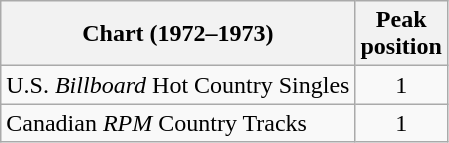<table class="wikitable sortable">
<tr>
<th align="left">Chart (1972–1973)</th>
<th align="center">Peak<br>position</th>
</tr>
<tr>
<td align="left">U.S. <em>Billboard</em> Hot Country Singles</td>
<td align="center">1</td>
</tr>
<tr>
<td align="left">Canadian <em>RPM</em> Country Tracks</td>
<td align="center">1</td>
</tr>
</table>
